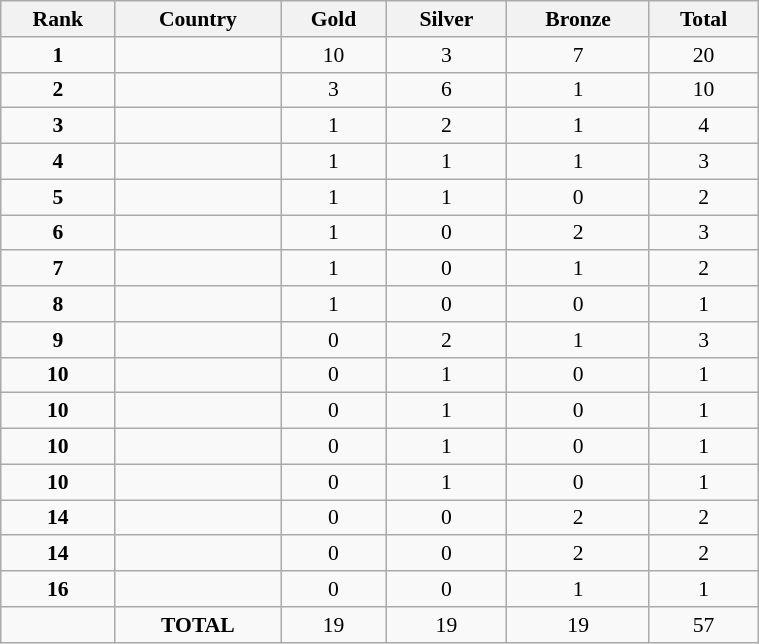<table class="wikitable" width=40% style="font-size:90%; text-align:center;">
<tr>
<th>Rank</th>
<th>Country</th>
<th>Gold</th>
<th>Silver</th>
<th>Bronze</th>
<th>Total</th>
</tr>
<tr>
<td><strong>1</strong></td>
<td align=left></td>
<td>10</td>
<td>3</td>
<td>7</td>
<td>20</td>
</tr>
<tr>
<td><strong>2</strong></td>
<td align=left></td>
<td>3</td>
<td>6</td>
<td>1</td>
<td>10</td>
</tr>
<tr>
<td><strong>3</strong></td>
<td align=left></td>
<td>1</td>
<td>2</td>
<td>1</td>
<td>4</td>
</tr>
<tr>
<td><strong>4</strong></td>
<td align=left></td>
<td>1</td>
<td>1</td>
<td>1</td>
<td>3</td>
</tr>
<tr>
<td><strong>5</strong></td>
<td align=left></td>
<td>1</td>
<td>1</td>
<td>0</td>
<td>2</td>
</tr>
<tr>
<td><strong>6</strong></td>
<td align=left></td>
<td>1</td>
<td>0</td>
<td>2</td>
<td>3</td>
</tr>
<tr>
<td><strong>7</strong></td>
<td align=left></td>
<td>1</td>
<td>0</td>
<td>1</td>
<td>2</td>
</tr>
<tr>
<td><strong>8</strong></td>
<td align=left></td>
<td>1</td>
<td>0</td>
<td>0</td>
<td>1</td>
</tr>
<tr>
<td><strong>9</strong></td>
<td align=left></td>
<td>0</td>
<td>2</td>
<td>1</td>
<td>3</td>
</tr>
<tr>
<td><strong>10</strong></td>
<td align=left></td>
<td>0</td>
<td>1</td>
<td>0</td>
<td>1</td>
</tr>
<tr>
<td><strong>10</strong></td>
<td align=left></td>
<td>0</td>
<td>1</td>
<td>0</td>
<td>1</td>
</tr>
<tr>
<td><strong>10</strong></td>
<td align=left></td>
<td>0</td>
<td>1</td>
<td>0</td>
<td>1</td>
</tr>
<tr>
<td><strong>10</strong></td>
<td align=left></td>
<td>0</td>
<td>1</td>
<td>0</td>
<td>1</td>
</tr>
<tr>
<td><strong>14</strong></td>
<td align=left></td>
<td>0</td>
<td>0</td>
<td>2</td>
<td>2</td>
</tr>
<tr>
<td><strong>14</strong></td>
<td align=left></td>
<td>0</td>
<td>0</td>
<td>2</td>
<td>2</td>
</tr>
<tr>
<td><strong>16</strong></td>
<td align=left></td>
<td>0</td>
<td>0</td>
<td>1</td>
<td>1</td>
</tr>
<tr>
<td></td>
<td><strong>TOTAL</strong></td>
<td>19</td>
<td>19</td>
<td>19</td>
<td>57</td>
</tr>
</table>
